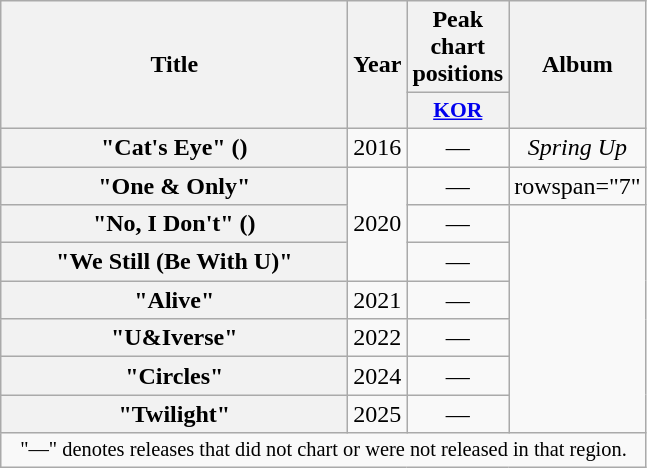<table class="wikitable plainrowheaders" style="text-align:center;">
<tr>
<th scope="col" rowspan="2" style="width:14em;">Title</th>
<th scope="col" rowspan="2" style="width:2em;">Year</th>
<th scope="col">Peak chart positions</th>
<th scope="col" rowspan="2">Album</th>
</tr>
<tr>
<th scope="col" style="width:3em;font-size:90%;"><a href='#'>KOR</a><br></th>
</tr>
<tr>
<th scope="row">"Cat's Eye" ()</th>
<td>2016</td>
<td>—</td>
<td><em>Spring Up</em></td>
</tr>
<tr>
<th scope="row">"One & Only"</th>
<td rowspan="3">2020</td>
<td>—</td>
<td>rowspan="7" </td>
</tr>
<tr>
<th scope="row">"No, I Don't" ()</th>
<td>—</td>
</tr>
<tr>
<th scope="row">"We Still (Be With U)"</th>
<td>—</td>
</tr>
<tr>
<th scope="row">"Alive"</th>
<td>2021</td>
<td>—</td>
</tr>
<tr>
<th scope="row">"U&Iverse"</th>
<td>2022</td>
<td>—</td>
</tr>
<tr>
<th scope="row">"Circles"</th>
<td>2024</td>
<td>—</td>
</tr>
<tr>
<th scope="row">"Twilight"</th>
<td>2025</td>
<td>—</td>
</tr>
<tr>
<td colspan="4" style="font-size:85%;">"—" denotes releases that did not chart or were not released in that region.</td>
</tr>
</table>
